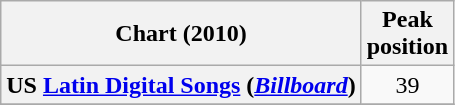<table class="wikitable sortable plainrowheaders" style="text-align:center">
<tr>
<th scope="col">Chart (2010)</th>
<th scope="col">Peak<br>position</th>
</tr>
<tr>
<th scope="row">US <a href='#'>Latin Digital Songs</a> (<em><a href='#'>Billboard</a></em>)</th>
<td>39</td>
</tr>
<tr>
</tr>
</table>
